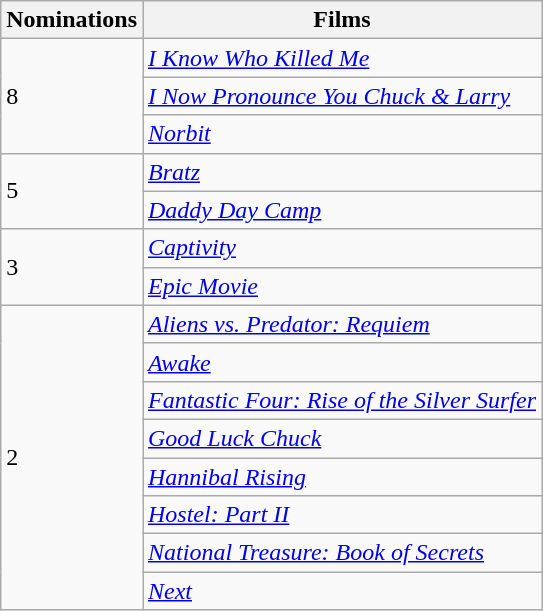<table class="wikitable">
<tr>
<th>Nominations</th>
<th>Films</th>
</tr>
<tr>
<td rowspan="3">8</td>
<td><em><a href='#'>I Know Who Killed Me</a></em></td>
</tr>
<tr>
<td><em><a href='#'>I Now Pronounce You Chuck & Larry</a></em></td>
</tr>
<tr>
<td><em><a href='#'>Norbit</a></em></td>
</tr>
<tr>
<td rowspan="2">5</td>
<td><a href='#'><em>Bratz</em></a></td>
</tr>
<tr>
<td><em><a href='#'>Daddy Day Camp</a></em></td>
</tr>
<tr>
<td rowspan="2">3</td>
<td><a href='#'><em>Captivity</em></a></td>
</tr>
<tr>
<td><em><a href='#'>Epic Movie</a></em></td>
</tr>
<tr>
<td rowspan="8">2</td>
<td><em><a href='#'>Aliens vs. Predator: Requiem</a></em></td>
</tr>
<tr>
<td><a href='#'><em>Awake</em></a></td>
</tr>
<tr>
<td><em><a href='#'>Fantastic Four: Rise of the Silver Surfer</a></em></td>
</tr>
<tr>
<td><em><a href='#'>Good Luck Chuck</a></em></td>
</tr>
<tr>
<td><a href='#'><em>Hannibal Rising</em></a></td>
</tr>
<tr>
<td><em><a href='#'>Hostel: Part II</a></em></td>
</tr>
<tr>
<td><em><a href='#'>National Treasure: Book of Secrets</a></em></td>
</tr>
<tr>
<td><a href='#'><em>Next</em></a></td>
</tr>
</table>
